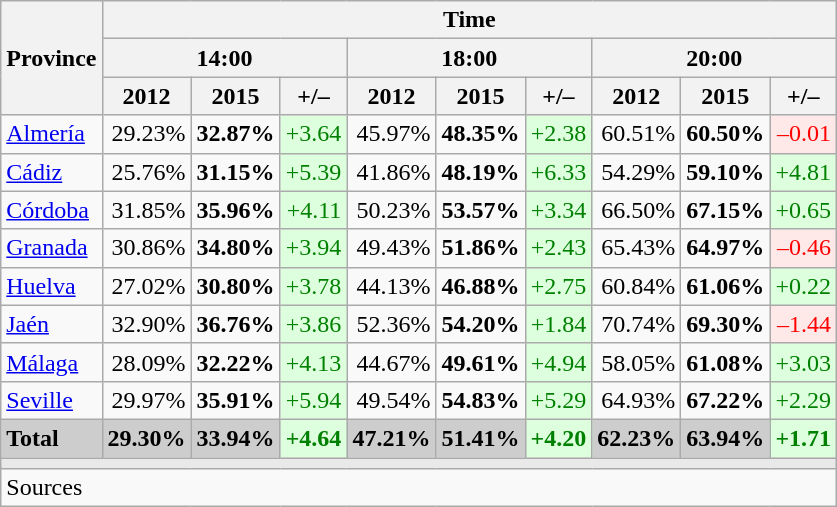<table class="wikitable sortable" style="text-align:right;">
<tr>
<th rowspan="3">Province</th>
<th colspan="10">Time</th>
</tr>
<tr>
<th colspan="3">14:00</th>
<th colspan="3">18:00</th>
<th colspan="3">20:00</th>
</tr>
<tr>
<th>2012</th>
<th>2015</th>
<th>+/–</th>
<th>2012</th>
<th>2015</th>
<th>+/–</th>
<th>2012</th>
<th>2015</th>
<th>+/–</th>
</tr>
<tr>
<td align="left"><a href='#'>Almería</a></td>
<td>29.23%</td>
<td><strong>32.87%</strong></td>
<td style="background:#DDFFDD; color:green;">+3.64</td>
<td>45.97%</td>
<td><strong>48.35%</strong></td>
<td style="background:#DDFFDD; color:green;">+2.38</td>
<td>60.51%</td>
<td><strong>60.50%</strong></td>
<td style="background:#FFE8E8; color:red;">–0.01</td>
</tr>
<tr>
<td align="left"><a href='#'>Cádiz</a></td>
<td>25.76%</td>
<td><strong>31.15%</strong></td>
<td style="background:#DDFFDD; color:green;">+5.39</td>
<td>41.86%</td>
<td><strong>48.19%</strong></td>
<td style="background:#DDFFDD; color:green;">+6.33</td>
<td>54.29%</td>
<td><strong>59.10%</strong></td>
<td style="background:#DDFFDD; color:green;">+4.81</td>
</tr>
<tr>
<td align="left"><a href='#'>Córdoba</a></td>
<td>31.85%</td>
<td><strong>35.96%</strong></td>
<td style="background:#DDFFDD; color:green;">+4.11</td>
<td>50.23%</td>
<td><strong>53.57%</strong></td>
<td style="background:#DDFFDD; color:green;">+3.34</td>
<td>66.50%</td>
<td><strong>67.15%</strong></td>
<td style="background:#DDFFDD; color:green;">+0.65</td>
</tr>
<tr>
<td align="left"><a href='#'>Granada</a></td>
<td>30.86%</td>
<td><strong>34.80%</strong></td>
<td style="background:#DDFFDD; color:green;">+3.94</td>
<td>49.43%</td>
<td><strong>51.86%</strong></td>
<td style="background:#DDFFDD; color:green;">+2.43</td>
<td>65.43%</td>
<td><strong>64.97%</strong></td>
<td style="background:#FFE8E8; color:red;">–0.46</td>
</tr>
<tr>
<td align="left"><a href='#'>Huelva</a></td>
<td>27.02%</td>
<td><strong>30.80%</strong></td>
<td style="background:#DDFFDD; color:green;">+3.78</td>
<td>44.13%</td>
<td><strong>46.88%</strong></td>
<td style="background:#DDFFDD; color:green;">+2.75</td>
<td>60.84%</td>
<td><strong>61.06%</strong></td>
<td style="background:#DDFFDD; color:green;">+0.22</td>
</tr>
<tr>
<td align="left"><a href='#'>Jaén</a></td>
<td>32.90%</td>
<td><strong>36.76%</strong></td>
<td style="background:#DDFFDD; color:green;">+3.86</td>
<td>52.36%</td>
<td><strong>54.20%</strong></td>
<td style="background:#DDFFDD; color:green;">+1.84</td>
<td>70.74%</td>
<td><strong>69.30%</strong></td>
<td style="background:#FFE8E8; color:red;">–1.44</td>
</tr>
<tr>
<td align="left"><a href='#'>Málaga</a></td>
<td>28.09%</td>
<td><strong>32.22%</strong></td>
<td style="background:#DDFFDD; color:green;">+4.13</td>
<td>44.67%</td>
<td><strong>49.61%</strong></td>
<td style="background:#DDFFDD; color:green;">+4.94</td>
<td>58.05%</td>
<td><strong>61.08%</strong></td>
<td style="background:#DDFFDD; color:green;">+3.03</td>
</tr>
<tr>
<td align="left"><a href='#'>Seville</a></td>
<td>29.97%</td>
<td><strong>35.91%</strong></td>
<td style="background:#DDFFDD; color:green;">+5.94</td>
<td>49.54%</td>
<td><strong>54.83%</strong></td>
<td style="background:#DDFFDD; color:green;">+5.29</td>
<td>64.93%</td>
<td><strong>67.22%</strong></td>
<td style="background:#DDFFDD; color:green;">+2.29</td>
</tr>
<tr style="background:#CDCDCD;">
<td align="left"><strong>Total</strong></td>
<td><strong>29.30%</strong></td>
<td><strong>33.94%</strong></td>
<td style="background:#DDFFDD; color:green;"><strong>+4.64</strong></td>
<td><strong>47.21%</strong></td>
<td><strong>51.41%</strong></td>
<td style="background:#DDFFDD; color:green;"><strong>+4.20</strong></td>
<td><strong>62.23%</strong></td>
<td><strong>63.94%</strong></td>
<td style="background:#DDFFDD; color:green;"><strong>+1.71</strong></td>
</tr>
<tr>
<td colspan="10" bgcolor="#E9E9E9"></td>
</tr>
<tr>
<td align="left" colspan="10">Sources</td>
</tr>
</table>
